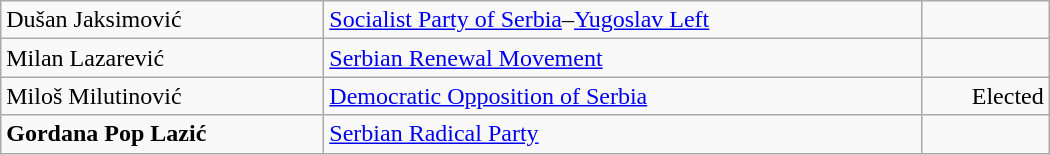<table style="width:700px;" class="wikitable">
<tr>
<td align="left">Dušan Jaksimović</td>
<td align="left"><a href='#'>Socialist Party of Serbia</a>–<a href='#'>Yugoslav Left</a></td>
<td align="right"></td>
</tr>
<tr>
<td align="left">Milan Lazarević</td>
<td align="left"><a href='#'>Serbian Renewal Movement</a></td>
<td align="right"></td>
</tr>
<tr>
<td align="left">Miloš Milutinović</td>
<td align="left"><a href='#'>Democratic Opposition of Serbia</a></td>
<td align="right">Elected</td>
</tr>
<tr>
<td align="left"><strong>Gordana Pop Lazić</strong></td>
<td align="left"><a href='#'>Serbian Radical Party</a></td>
<td align="right"></td>
</tr>
</table>
